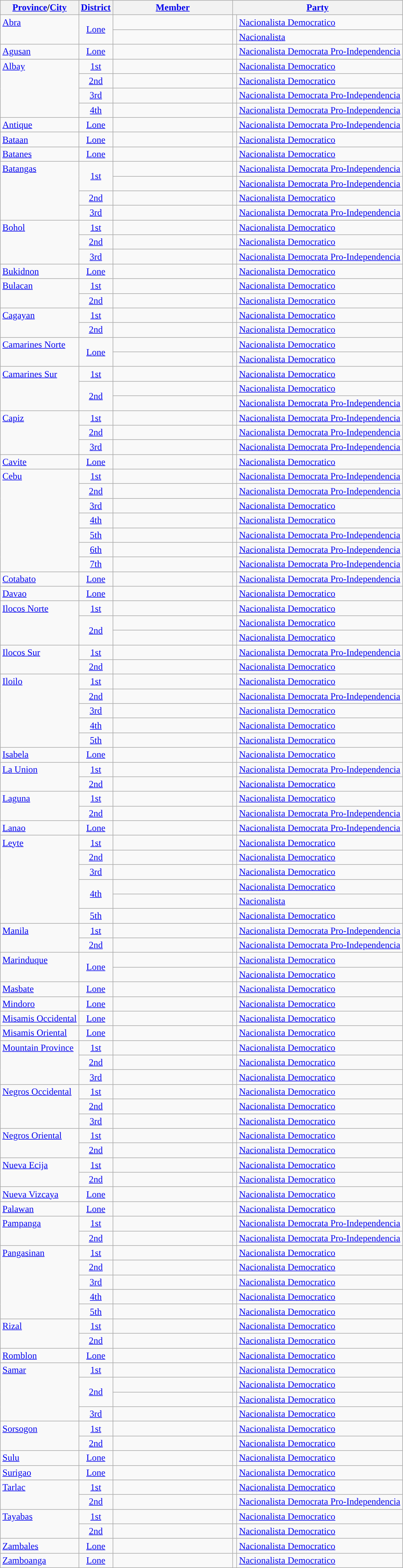<table class="wikitable sortable">
<tr>
<th><a href='#'>Province</a>/<a href='#'>City</a></th>
<th><a href='#'>District</a></th>
<th width="200px"><a href='#'>Member</a></th>
<th colspan="2"><a href='#'>Party</a></th>
</tr>
<tr>
<td rowspan="2" valign="top"><a href='#'>Abra</a></td>
<td rowspan="2" align="center"><a href='#'>Lone</a></td>
<td></td>
<td></td>
<td><a href='#'>Nacionalista Democratico</a></td>
</tr>
<tr>
<td></td>
<td></td>
<td><a href='#'>Nacionalista</a></td>
</tr>
<tr>
<td valign="top"><a href='#'>Agusan</a></td>
<td align="center"><a href='#'>Lone</a></td>
<td></td>
<td></td>
<td><a href='#'>Nacionalista Democrata Pro-Independencia</a></td>
</tr>
<tr>
<td rowspan="4" valign="top"><a href='#'>Albay</a></td>
<td align="center"><a href='#'>1st</a></td>
<td></td>
<td></td>
<td><a href='#'>Nacionalista Democratico</a></td>
</tr>
<tr>
<td align="center"><a href='#'>2nd</a></td>
<td></td>
<td></td>
<td><a href='#'>Nacionalista Democratico</a></td>
</tr>
<tr>
<td align="center"><a href='#'>3rd</a></td>
<td></td>
<td></td>
<td><a href='#'>Nacionalista Democrata Pro-Independencia</a></td>
</tr>
<tr>
<td align="center"><a href='#'>4th</a></td>
<td></td>
<td></td>
<td><a href='#'>Nacionalista Democrata Pro-Independencia</a></td>
</tr>
<tr>
<td><a href='#'>Antique</a></td>
<td align="center"><a href='#'>Lone</a></td>
<td></td>
<td></td>
<td><a href='#'>Nacionalista Democrata Pro-Independencia</a></td>
</tr>
<tr>
<td valign="top"><a href='#'>Bataan</a></td>
<td align="center"><a href='#'>Lone</a></td>
<td></td>
<td></td>
<td><a href='#'>Nacionalista Democratico</a></td>
</tr>
<tr>
<td valign="top"><a href='#'>Batanes</a></td>
<td align="center"><a href='#'>Lone</a></td>
<td></td>
<td></td>
<td><a href='#'>Nacionalista Democratico</a></td>
</tr>
<tr>
<td rowspan="4" valign="top"><a href='#'>Batangas</a></td>
<td rowspan="2" align="center"><a href='#'>1st</a></td>
<td></td>
<td></td>
<td><a href='#'>Nacionalista Democrata Pro-Independencia</a></td>
</tr>
<tr>
<td></td>
<td></td>
<td><a href='#'>Nacionalista Democrata Pro-Independencia</a></td>
</tr>
<tr>
<td align="center"><a href='#'>2nd</a></td>
<td></td>
<td></td>
<td><a href='#'>Nacionalista Democratico</a></td>
</tr>
<tr>
<td align="center"><a href='#'>3rd</a></td>
<td></td>
<td></td>
<td><a href='#'>Nacionalista Democrata Pro-Independencia</a></td>
</tr>
<tr>
<td rowspan="3" valign="top"><a href='#'>Bohol</a></td>
<td align="center"><a href='#'>1st</a></td>
<td></td>
<td></td>
<td><a href='#'>Nacionalista Democratico</a></td>
</tr>
<tr>
<td align="center"><a href='#'>2nd</a></td>
<td></td>
<td></td>
<td><a href='#'>Nacionalista Democratico</a></td>
</tr>
<tr>
<td align="center"><a href='#'>3rd</a></td>
<td></td>
<td></td>
<td><a href='#'>Nacionalista Democrata Pro-Independencia</a></td>
</tr>
<tr>
<td valign="top"><a href='#'>Bukidnon</a></td>
<td align="center"><a href='#'>Lone</a></td>
<td></td>
<td></td>
<td><a href='#'>Nacionalista Democratico</a></td>
</tr>
<tr>
<td rowspan="2" valign="top"><a href='#'>Bulacan</a></td>
<td align="center"><a href='#'>1st</a></td>
<td></td>
<td></td>
<td><a href='#'>Nacionalista Democratico</a></td>
</tr>
<tr>
<td align="center"><a href='#'>2nd</a></td>
<td></td>
<td></td>
<td><a href='#'>Nacionalista Democratico</a></td>
</tr>
<tr>
<td rowspan="2" valign="top"><a href='#'>Cagayan</a></td>
<td align="center"><a href='#'>1st</a></td>
<td></td>
<td></td>
<td><a href='#'>Nacionalista Democratico</a></td>
</tr>
<tr>
<td align="center"><a href='#'>2nd</a></td>
<td></td>
<td></td>
<td><a href='#'>Nacionalista Democratico</a></td>
</tr>
<tr>
<td rowspan="2" valign="top"><a href='#'>Camarines Norte</a></td>
<td rowspan="2" align="center"><a href='#'>Lone</a></td>
<td></td>
<td></td>
<td><a href='#'>Nacionalista Democratico</a></td>
</tr>
<tr>
<td></td>
<td></td>
<td><a href='#'>Nacionalista Democratico</a></td>
</tr>
<tr>
<td rowspan="3" valign="top"><a href='#'>Camarines Sur</a></td>
<td align="center"><a href='#'>1st</a></td>
<td></td>
<td></td>
<td><a href='#'>Nacionalista Democratico</a></td>
</tr>
<tr>
<td rowspan="2" align="center"><a href='#'>2nd</a></td>
<td></td>
<td></td>
<td><a href='#'>Nacionalista Democratico</a></td>
</tr>
<tr>
<td></td>
<td></td>
<td><a href='#'>Nacionalista Democrata Pro-Independencia</a></td>
</tr>
<tr>
<td rowspan="3" valign="top"><a href='#'>Capiz</a></td>
<td align="center"><a href='#'>1st</a></td>
<td></td>
<td></td>
<td><a href='#'>Nacionalista Democrata Pro-Independencia</a></td>
</tr>
<tr>
<td align="center"><a href='#'>2nd</a></td>
<td></td>
<td></td>
<td><a href='#'>Nacionalista Democrata Pro-Independencia</a></td>
</tr>
<tr>
<td align="center"><a href='#'>3rd</a></td>
<td></td>
<td></td>
<td><a href='#'>Nacionalista Democrata Pro-Independencia</a></td>
</tr>
<tr>
<td valign="top"><a href='#'>Cavite</a></td>
<td align="center"><a href='#'>Lone</a></td>
<td></td>
<td></td>
<td><a href='#'>Nacionalista Democratico</a></td>
</tr>
<tr>
<td rowspan="7" valign="top"><a href='#'>Cebu</a></td>
<td align="center"><a href='#'>1st</a></td>
<td></td>
<td></td>
<td><a href='#'>Nacionalista Democrata Pro-Independencia</a></td>
</tr>
<tr>
<td align="center"><a href='#'>2nd</a></td>
<td></td>
<td></td>
<td><a href='#'>Nacionalista Democrata Pro-Independencia</a></td>
</tr>
<tr>
<td align="center"><a href='#'>3rd</a></td>
<td></td>
<td></td>
<td><a href='#'>Nacionalista Democratico</a></td>
</tr>
<tr>
<td align="center"><a href='#'>4th</a></td>
<td></td>
<td></td>
<td><a href='#'>Nacionalista Democratico</a></td>
</tr>
<tr>
<td align="center"><a href='#'>5th</a></td>
<td></td>
<td></td>
<td><a href='#'>Nacionalista Democrata Pro-Independencia</a></td>
</tr>
<tr>
<td align="center"><a href='#'>6th</a></td>
<td></td>
<td></td>
<td><a href='#'>Nacionalista Democrata Pro-Independencia</a></td>
</tr>
<tr>
<td align="center"><a href='#'>7th</a></td>
<td></td>
<td></td>
<td><a href='#'>Nacionalista Democrata Pro-Independencia</a></td>
</tr>
<tr>
<td valign="top"><a href='#'>Cotabato</a></td>
<td align="center"><a href='#'>Lone</a></td>
<td></td>
<td></td>
<td><a href='#'>Nacionalista Democrata Pro-Independencia</a></td>
</tr>
<tr>
<td valign="top"><a href='#'>Davao</a></td>
<td align="center"><a href='#'>Lone</a></td>
<td></td>
<td></td>
<td><a href='#'>Nacionalista Democratico</a></td>
</tr>
<tr>
<td rowspan="3" valign="top"><a href='#'>Ilocos Norte</a></td>
<td align="center"><a href='#'>1st</a></td>
<td></td>
<td></td>
<td><a href='#'>Nacionalista Democratico</a></td>
</tr>
<tr>
<td rowspan="2" align="center"><a href='#'>2nd</a></td>
<td></td>
<td></td>
<td><a href='#'>Nacionalista Democratico</a></td>
</tr>
<tr>
<td></td>
<td></td>
<td><a href='#'>Nacionalista Democratico</a></td>
</tr>
<tr>
<td rowspan="2" valign="top"><a href='#'>Ilocos Sur</a></td>
<td align="center"><a href='#'>1st</a></td>
<td></td>
<td></td>
<td><a href='#'>Nacionalista Democrata Pro-Independencia</a></td>
</tr>
<tr>
<td align="center"><a href='#'>2nd</a></td>
<td></td>
<td></td>
<td><a href='#'>Nacionalista Democratico</a></td>
</tr>
<tr>
<td rowspan="5" valign="top"><a href='#'>Iloilo</a></td>
<td align="center"><a href='#'>1st</a></td>
<td></td>
<td></td>
<td><a href='#'>Nacionalista Democratico</a></td>
</tr>
<tr>
<td align="center"><a href='#'>2nd</a></td>
<td></td>
<td></td>
<td><a href='#'>Nacionalista Democrata Pro-Independencia</a></td>
</tr>
<tr>
<td align="center"><a href='#'>3rd</a></td>
<td></td>
<td></td>
<td><a href='#'>Nacionalista Democratico</a></td>
</tr>
<tr>
<td align="center"><a href='#'>4th</a></td>
<td></td>
<td></td>
<td><a href='#'>Nacionalista Democratico</a></td>
</tr>
<tr>
<td align="center"><a href='#'>5th</a></td>
<td></td>
<td></td>
<td><a href='#'>Nacionalista Democratico</a></td>
</tr>
<tr>
<td valign="top"><a href='#'>Isabela</a></td>
<td align="center"><a href='#'>Lone</a></td>
<td></td>
<td></td>
<td><a href='#'>Nacionalista Democratico</a></td>
</tr>
<tr>
<td rowspan="2" valign="top"><a href='#'>La Union</a></td>
<td align="center"><a href='#'>1st</a></td>
<td></td>
<td></td>
<td><a href='#'>Nacionalista Democrata Pro-Independencia</a></td>
</tr>
<tr>
<td align="center"><a href='#'>2nd</a></td>
<td></td>
<td></td>
<td><a href='#'>Nacionalista Democratico</a></td>
</tr>
<tr>
<td rowspan="2" valign="top"><a href='#'>Laguna</a></td>
<td align="center"><a href='#'>1st</a></td>
<td></td>
<td></td>
<td><a href='#'>Nacionalista Democratico</a></td>
</tr>
<tr>
<td align="center"><a href='#'>2nd</a></td>
<td></td>
<td></td>
<td><a href='#'>Nacionalista Democrata Pro-Independencia</a></td>
</tr>
<tr>
<td valign="top"><a href='#'>Lanao</a></td>
<td align="center"><a href='#'>Lone</a></td>
<td></td>
<td></td>
<td><a href='#'>Nacionalista Democrata Pro-Independencia</a></td>
</tr>
<tr>
<td rowspan="6" valign="top"><a href='#'>Leyte</a></td>
<td align="center"><a href='#'>1st</a></td>
<td></td>
<td></td>
<td><a href='#'>Nacionalista Democratico</a></td>
</tr>
<tr>
<td align="center"><a href='#'>2nd</a></td>
<td></td>
<td></td>
<td><a href='#'>Nacionalista Democratico</a></td>
</tr>
<tr>
<td align="center"><a href='#'>3rd</a></td>
<td></td>
<td></td>
<td><a href='#'>Nacionalista Democratico</a></td>
</tr>
<tr>
<td rowspan="2" align="center"><a href='#'>4th</a></td>
<td></td>
<td></td>
<td><a href='#'>Nacionalista Democratico</a></td>
</tr>
<tr>
<td></td>
<td></td>
<td><a href='#'>Nacionalista</a></td>
</tr>
<tr>
<td align="center"><a href='#'>5th</a></td>
<td></td>
<td></td>
<td><a href='#'>Nacionalista Democratico</a></td>
</tr>
<tr>
<td rowspan="2" valign="top"><a href='#'>Manila</a></td>
<td align="center"><a href='#'>1st</a></td>
<td></td>
<td></td>
<td><a href='#'>Nacionalista Democrata Pro-Independencia</a></td>
</tr>
<tr>
<td align="center"><a href='#'>2nd</a></td>
<td></td>
<td></td>
<td><a href='#'>Nacionalista Democrata Pro-Independencia</a></td>
</tr>
<tr>
<td rowspan="2" valign="top"><a href='#'>Marinduque</a></td>
<td rowspan="2" align="center"><a href='#'>Lone</a></td>
<td></td>
<td></td>
<td><a href='#'>Nacionalista Democratico</a></td>
</tr>
<tr>
<td></td>
<td></td>
<td><a href='#'>Nacionalista Democratico</a></td>
</tr>
<tr>
<td valign="top"><a href='#'>Masbate</a></td>
<td align="center"><a href='#'>Lone</a></td>
<td></td>
<td></td>
<td><a href='#'>Nacionalista Democratico</a></td>
</tr>
<tr>
<td valign="top"><a href='#'>Mindoro</a></td>
<td align="center"><a href='#'>Lone</a></td>
<td></td>
<td></td>
<td><a href='#'>Nacionalista Democratico</a></td>
</tr>
<tr>
<td valign="top"><a href='#'>Misamis Occidental</a></td>
<td align="center"><a href='#'>Lone</a></td>
<td></td>
<td></td>
<td><a href='#'>Nacionalista Democratico</a></td>
</tr>
<tr>
<td valign="top"><a href='#'>Misamis Oriental</a></td>
<td align="center"><a href='#'>Lone</a></td>
<td></td>
<td></td>
<td><a href='#'>Nacionalista Democratico</a></td>
</tr>
<tr>
<td rowspan="3" valign="top"><a href='#'>Mountain Province</a></td>
<td align="center"><a href='#'>1st</a></td>
<td></td>
<td></td>
<td><a href='#'>Nacionalista Democratico</a></td>
</tr>
<tr>
<td align="center"><a href='#'>2nd</a></td>
<td></td>
<td></td>
<td><a href='#'>Nacionalista Democratico</a></td>
</tr>
<tr>
<td align="center"><a href='#'>3rd</a></td>
<td></td>
<td></td>
<td><a href='#'>Nacionalista Democratico</a></td>
</tr>
<tr>
<td rowspan="3" valign="top"><a href='#'>Negros Occidental</a></td>
<td align="center"><a href='#'>1st</a></td>
<td></td>
<td></td>
<td><a href='#'>Nacionalista Democratico</a></td>
</tr>
<tr>
<td align="center"><a href='#'>2nd</a></td>
<td></td>
<td></td>
<td><a href='#'>Nacionalista Democratico</a></td>
</tr>
<tr>
<td align="center"><a href='#'>3rd</a></td>
<td></td>
<td></td>
<td><a href='#'>Nacionalista Democratico</a></td>
</tr>
<tr>
<td rowspan="2" valign="top"><a href='#'>Negros Oriental</a></td>
<td align="center"><a href='#'>1st</a></td>
<td></td>
<td></td>
<td><a href='#'>Nacionalista Democratico</a></td>
</tr>
<tr>
<td align="center"><a href='#'>2nd</a></td>
<td></td>
<td></td>
<td><a href='#'>Nacionalista Democratico</a></td>
</tr>
<tr>
<td rowspan="2" valign="top"><a href='#'>Nueva Ecija</a></td>
<td align="center"><a href='#'>1st</a></td>
<td></td>
<td></td>
<td><a href='#'>Nacionalista Democratico</a></td>
</tr>
<tr>
<td align="center"><a href='#'>2nd</a></td>
<td></td>
<td></td>
<td><a href='#'>Nacionalista Democratico</a></td>
</tr>
<tr>
<td valign="top"><a href='#'>Nueva Vizcaya</a></td>
<td align="center"><a href='#'>Lone</a></td>
<td></td>
<td></td>
<td><a href='#'>Nacionalista Democratico</a></td>
</tr>
<tr>
<td valign="top"><a href='#'>Palawan</a></td>
<td align="center"><a href='#'>Lone</a></td>
<td></td>
<td></td>
<td><a href='#'>Nacionalista Democratico</a></td>
</tr>
<tr>
<td rowspan="2" valign="top"><a href='#'>Pampanga</a></td>
<td align="center"><a href='#'>1st</a></td>
<td></td>
<td></td>
<td><a href='#'>Nacionalista Democrata Pro-Independencia</a></td>
</tr>
<tr>
<td align="center"><a href='#'>2nd</a></td>
<td></td>
<td></td>
<td><a href='#'>Nacionalista Democrata Pro-Independencia</a></td>
</tr>
<tr>
<td rowspan="5" valign="top"><a href='#'>Pangasinan</a></td>
<td align="center"><a href='#'>1st</a></td>
<td></td>
<td></td>
<td><a href='#'>Nacionalista Democratico</a></td>
</tr>
<tr>
<td align="center"><a href='#'>2nd</a></td>
<td></td>
<td></td>
<td><a href='#'>Nacionalista Democratico</a></td>
</tr>
<tr>
<td align="center"><a href='#'>3rd</a></td>
<td></td>
<td></td>
<td><a href='#'>Nacionalista Democratico</a></td>
</tr>
<tr>
<td align="center"><a href='#'>4th</a></td>
<td></td>
<td></td>
<td><a href='#'>Nacionalista Democratico</a></td>
</tr>
<tr>
<td align="center"><a href='#'>5th</a></td>
<td></td>
<td></td>
<td><a href='#'>Nacionalista Democratico</a></td>
</tr>
<tr>
<td rowspan="2" valign="top"><a href='#'>Rizal</a></td>
<td align="center"><a href='#'>1st</a></td>
<td></td>
<td></td>
<td><a href='#'>Nacionalista Democratico</a></td>
</tr>
<tr>
<td align="center"><a href='#'>2nd</a></td>
<td></td>
<td></td>
<td><a href='#'>Nacionalista Democratico</a></td>
</tr>
<tr>
<td valign="top"><a href='#'>Romblon</a></td>
<td align="center"><a href='#'>Lone</a></td>
<td></td>
<td></td>
<td><a href='#'>Nacionalista Democratico</a></td>
</tr>
<tr>
<td rowspan="4" valign="top"><a href='#'>Samar</a></td>
<td align="center"><a href='#'>1st</a></td>
<td></td>
<td></td>
<td><a href='#'>Nacionalista Democratico</a></td>
</tr>
<tr>
<td rowspan="2" align="center"><a href='#'>2nd</a></td>
<td></td>
<td></td>
<td><a href='#'>Nacionalista Democratico</a></td>
</tr>
<tr>
<td></td>
<td></td>
<td><a href='#'>Nacionalista Democratico</a></td>
</tr>
<tr>
<td align="center"><a href='#'>3rd</a></td>
<td></td>
<td></td>
<td><a href='#'>Nacionalista Democratico</a></td>
</tr>
<tr>
<td rowspan="2" valign="top"><a href='#'>Sorsogon</a></td>
<td align="center"><a href='#'>1st</a></td>
<td></td>
<td></td>
<td><a href='#'>Nacionalista Democratico</a></td>
</tr>
<tr>
<td align="center"><a href='#'>2nd</a></td>
<td></td>
<td></td>
<td><a href='#'>Nacionalista Democratico</a></td>
</tr>
<tr>
<td valign="top"><a href='#'>Sulu</a></td>
<td align="center"><a href='#'>Lone</a></td>
<td></td>
<td></td>
<td><a href='#'>Nacionalista Democratico</a></td>
</tr>
<tr>
<td valign="top"><a href='#'>Surigao</a></td>
<td align="center"><a href='#'>Lone</a></td>
<td></td>
<td></td>
<td><a href='#'>Nacionalista Democratico</a></td>
</tr>
<tr>
<td rowspan="2" valign="top"><a href='#'>Tarlac</a></td>
<td align="center"><a href='#'>1st</a></td>
<td></td>
<td></td>
<td><a href='#'>Nacionalista Democratico</a></td>
</tr>
<tr>
<td align="center"><a href='#'>2nd</a></td>
<td></td>
<td></td>
<td><a href='#'>Nacionalista Democrata Pro-Independencia</a></td>
</tr>
<tr>
<td rowspan="2" valign="top"><a href='#'>Tayabas</a></td>
<td align="center"><a href='#'>1st</a></td>
<td></td>
<td></td>
<td><a href='#'>Nacionalista Democratico</a></td>
</tr>
<tr>
<td align="center"><a href='#'>2nd</a></td>
<td></td>
<td></td>
<td><a href='#'>Nacionalista Democratico</a></td>
</tr>
<tr>
<td valign="top"><a href='#'>Zambales</a></td>
<td align="center"><a href='#'>Lone</a></td>
<td></td>
<td></td>
<td><a href='#'>Nacionalista Democratico</a></td>
</tr>
<tr>
<td valign="top"><a href='#'>Zamboanga</a></td>
<td align="center"><a href='#'>Lone</a></td>
<td></td>
<td></td>
<td><a href='#'>Nacionalista Democratico</a></td>
</tr>
</table>
